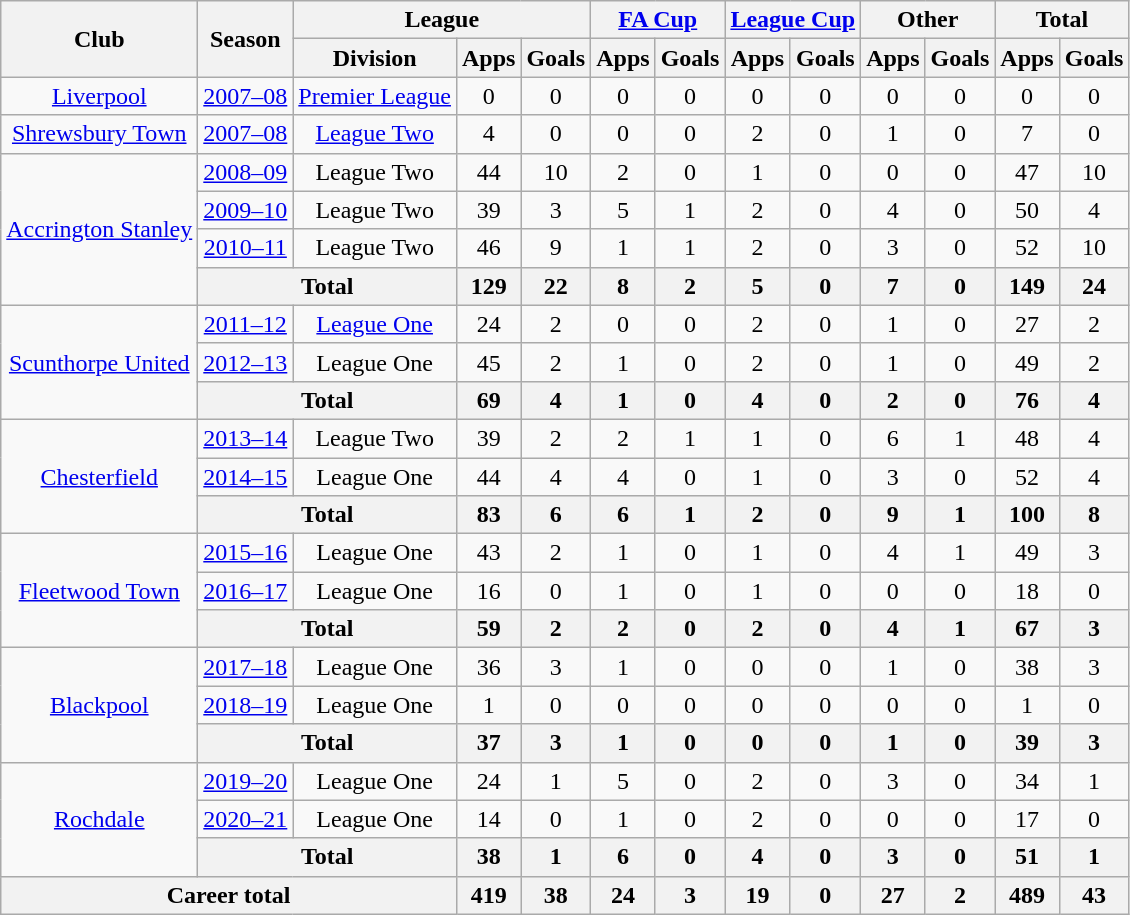<table class="wikitable" style="text-align:center">
<tr>
<th rowspan="2">Club</th>
<th rowspan="2">Season</th>
<th colspan="3">League</th>
<th colspan="2"><a href='#'>FA Cup</a></th>
<th colspan="2"><a href='#'>League Cup</a></th>
<th colspan="2">Other</th>
<th colspan="2">Total</th>
</tr>
<tr>
<th>Division</th>
<th>Apps</th>
<th>Goals</th>
<th>Apps</th>
<th>Goals</th>
<th>Apps</th>
<th>Goals</th>
<th>Apps</th>
<th>Goals</th>
<th>Apps</th>
<th>Goals</th>
</tr>
<tr>
<td><a href='#'>Liverpool</a></td>
<td><a href='#'>2007–08</a></td>
<td><a href='#'>Premier League</a></td>
<td>0</td>
<td>0</td>
<td>0</td>
<td>0</td>
<td>0</td>
<td>0</td>
<td>0</td>
<td>0</td>
<td>0</td>
<td>0</td>
</tr>
<tr>
<td><a href='#'>Shrewsbury Town</a></td>
<td><a href='#'>2007–08</a></td>
<td><a href='#'>League Two</a></td>
<td>4</td>
<td>0</td>
<td>0</td>
<td>0</td>
<td>2</td>
<td>0</td>
<td>1</td>
<td>0</td>
<td>7</td>
<td>0</td>
</tr>
<tr>
<td rowspan="4"><a href='#'>Accrington Stanley</a></td>
<td><a href='#'>2008–09</a></td>
<td>League Two</td>
<td>44</td>
<td>10</td>
<td>2</td>
<td>0</td>
<td>1</td>
<td>0</td>
<td>0</td>
<td>0</td>
<td>47</td>
<td>10</td>
</tr>
<tr>
<td><a href='#'>2009–10</a></td>
<td>League Two</td>
<td>39</td>
<td>3</td>
<td>5</td>
<td>1</td>
<td>2</td>
<td>0</td>
<td>4</td>
<td>0</td>
<td>50</td>
<td>4</td>
</tr>
<tr>
<td><a href='#'>2010–11</a></td>
<td>League Two</td>
<td>46</td>
<td>9</td>
<td>1</td>
<td>1</td>
<td>2</td>
<td>0</td>
<td>3</td>
<td>0</td>
<td>52</td>
<td>10</td>
</tr>
<tr>
<th colspan="2">Total</th>
<th>129</th>
<th>22</th>
<th>8</th>
<th>2</th>
<th>5</th>
<th>0</th>
<th>7</th>
<th>0</th>
<th>149</th>
<th>24</th>
</tr>
<tr>
<td rowspan="3"><a href='#'>Scunthorpe United</a></td>
<td><a href='#'>2011–12</a></td>
<td><a href='#'>League One</a></td>
<td>24</td>
<td>2</td>
<td>0</td>
<td>0</td>
<td>2</td>
<td>0</td>
<td>1</td>
<td>0</td>
<td>27</td>
<td>2</td>
</tr>
<tr>
<td><a href='#'>2012–13</a></td>
<td>League One</td>
<td>45</td>
<td>2</td>
<td>1</td>
<td>0</td>
<td>2</td>
<td>0</td>
<td>1</td>
<td>0</td>
<td>49</td>
<td>2</td>
</tr>
<tr>
<th colspan="2">Total</th>
<th>69</th>
<th>4</th>
<th>1</th>
<th>0</th>
<th>4</th>
<th>0</th>
<th>2</th>
<th>0</th>
<th>76</th>
<th>4</th>
</tr>
<tr>
<td rowspan="3"><a href='#'>Chesterfield</a></td>
<td><a href='#'>2013–14</a></td>
<td>League Two</td>
<td>39</td>
<td>2</td>
<td>2</td>
<td>1</td>
<td>1</td>
<td>0</td>
<td>6</td>
<td>1</td>
<td>48</td>
<td>4</td>
</tr>
<tr>
<td><a href='#'>2014–15</a></td>
<td>League One</td>
<td>44</td>
<td>4</td>
<td>4</td>
<td>0</td>
<td>1</td>
<td>0</td>
<td>3</td>
<td>0</td>
<td>52</td>
<td>4</td>
</tr>
<tr>
<th colspan="2">Total</th>
<th>83</th>
<th>6</th>
<th>6</th>
<th>1</th>
<th>2</th>
<th>0</th>
<th>9</th>
<th>1</th>
<th>100</th>
<th>8</th>
</tr>
<tr>
<td rowspan="3"><a href='#'>Fleetwood Town</a></td>
<td><a href='#'>2015–16</a></td>
<td>League One</td>
<td>43</td>
<td>2</td>
<td>1</td>
<td>0</td>
<td>1</td>
<td>0</td>
<td>4</td>
<td>1</td>
<td>49</td>
<td>3</td>
</tr>
<tr>
<td><a href='#'>2016–17</a></td>
<td>League One</td>
<td>16</td>
<td>0</td>
<td>1</td>
<td>0</td>
<td>1</td>
<td>0</td>
<td>0</td>
<td>0</td>
<td>18</td>
<td>0</td>
</tr>
<tr>
<th colspan="2">Total</th>
<th>59</th>
<th>2</th>
<th>2</th>
<th>0</th>
<th>2</th>
<th>0</th>
<th>4</th>
<th>1</th>
<th>67</th>
<th>3</th>
</tr>
<tr>
<td rowspan="3"><a href='#'>Blackpool</a></td>
<td><a href='#'>2017–18</a></td>
<td>League One</td>
<td>36</td>
<td>3</td>
<td>1</td>
<td>0</td>
<td>0</td>
<td>0</td>
<td>1</td>
<td>0</td>
<td>38</td>
<td>3</td>
</tr>
<tr>
<td><a href='#'>2018–19</a></td>
<td>League One</td>
<td>1</td>
<td>0</td>
<td>0</td>
<td>0</td>
<td>0</td>
<td>0</td>
<td>0</td>
<td>0</td>
<td>1</td>
<td>0</td>
</tr>
<tr>
<th colspan="2">Total</th>
<th>37</th>
<th>3</th>
<th>1</th>
<th>0</th>
<th>0</th>
<th>0</th>
<th>1</th>
<th>0</th>
<th>39</th>
<th>3</th>
</tr>
<tr>
<td rowspan="3"><a href='#'>Rochdale</a></td>
<td><a href='#'>2019–20</a></td>
<td>League One</td>
<td>24</td>
<td>1</td>
<td>5</td>
<td>0</td>
<td>2</td>
<td>0</td>
<td>3</td>
<td>0</td>
<td>34</td>
<td>1</td>
</tr>
<tr>
<td><a href='#'>2020–21</a></td>
<td>League One</td>
<td>14</td>
<td>0</td>
<td>1</td>
<td>0</td>
<td>2</td>
<td>0</td>
<td>0</td>
<td>0</td>
<td>17</td>
<td>0</td>
</tr>
<tr>
<th colspan="2">Total</th>
<th>38</th>
<th>1</th>
<th>6</th>
<th>0</th>
<th>4</th>
<th>0</th>
<th>3</th>
<th>0</th>
<th>51</th>
<th>1</th>
</tr>
<tr>
<th colspan="3">Career total</th>
<th>419</th>
<th>38</th>
<th>24</th>
<th>3</th>
<th>19</th>
<th>0</th>
<th>27</th>
<th>2</th>
<th>489</th>
<th>43</th>
</tr>
</table>
